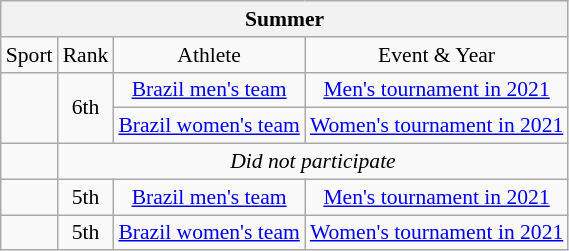<table class="wikitable" style="text-align:center; font-size:90%;">
<tr>
<th colspan=4>Summer</th>
</tr>
<tr>
<td>Sport</td>
<td>Rank</td>
<td>Athlete</td>
<td>Event & Year</td>
</tr>
<tr>
<td rowspan=2></td>
<td rowspan=2>6th</td>
<td><a href='#'>Brazil men's team</a></td>
<td><a href='#'>Men's tournament in 2021</a></td>
</tr>
<tr>
<td><a href='#'>Brazil women's team</a></td>
<td><a href='#'>Women's tournament in 2021</a></td>
</tr>
<tr>
<td></td>
<td colspan=3><em>Did not participate</em></td>
</tr>
<tr>
<td></td>
<td>5th</td>
<td><a href='#'>Brazil men's team</a></td>
<td><a href='#'>Men's tournament in 2021</a></td>
</tr>
<tr>
<td></td>
<td>5th</td>
<td><a href='#'>Brazil women's team</a></td>
<td><a href='#'>Women's tournament in 2021</a></td>
</tr>
</table>
